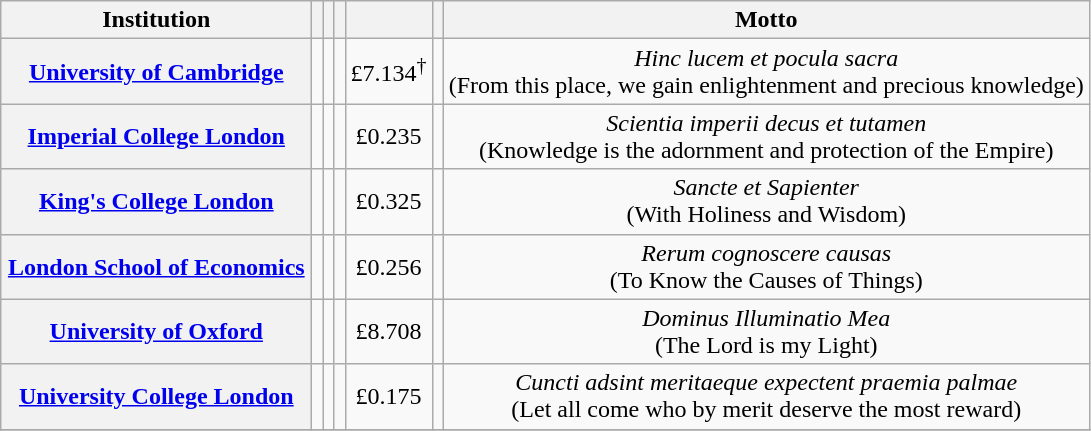<table class="wikitable sortable" style="text-align:center; margin-right:0;">
<tr>
<th width= 200px>Institution</th>
<th width= px></th>
<th width= px></th>
<th width= px></th>
<th width= px></th>
<th width= px></th>
<th width= px>Motto</th>
</tr>
<tr>
<th><a href='#'>University of Cambridge</a></th>
<td></td>
<td></td>
<td></td>
<td>£7.134<sup>†</sup></td>
<td></td>
<td><em>Hinc lucem et pocula sacra</em><br>(From this place, we gain enlightenment and precious knowledge)</td>
</tr>
<tr>
<th><a href='#'>Imperial College London</a></th>
<td></td>
<td></td>
<td></td>
<td>£0.235</td>
<td></td>
<td><em>Scientia imperii decus et tutamen</em><br>(Knowledge is the adornment and protection of the Empire)</td>
</tr>
<tr>
<th><a href='#'>King's College London</a></th>
<td></td>
<td></td>
<td></td>
<td>£0.325</td>
<td></td>
<td><em>Sancte et Sapienter</em><br>(With Holiness and Wisdom)</td>
</tr>
<tr>
<th><a href='#'>London School of Economics</a></th>
<td></td>
<td></td>
<td></td>
<td>£0.256</td>
<td></td>
<td><em>Rerum cognoscere causas</em><br>(To Know the Causes of Things)</td>
</tr>
<tr>
<th><a href='#'>University of Oxford</a></th>
<td></td>
<td></td>
<td></td>
<td>£8.708</td>
<td></td>
<td><em>Dominus Illuminatio Mea</em><br>(The Lord is my Light)</td>
</tr>
<tr>
<th><a href='#'>University College London</a></th>
<td></td>
<td></td>
<td></td>
<td>£0.175</td>
<td></td>
<td><em>Cuncti adsint meritaeque expectent praemia palmae</em><br>(Let all come who by merit deserve the most reward)</td>
</tr>
<tr>
</tr>
</table>
